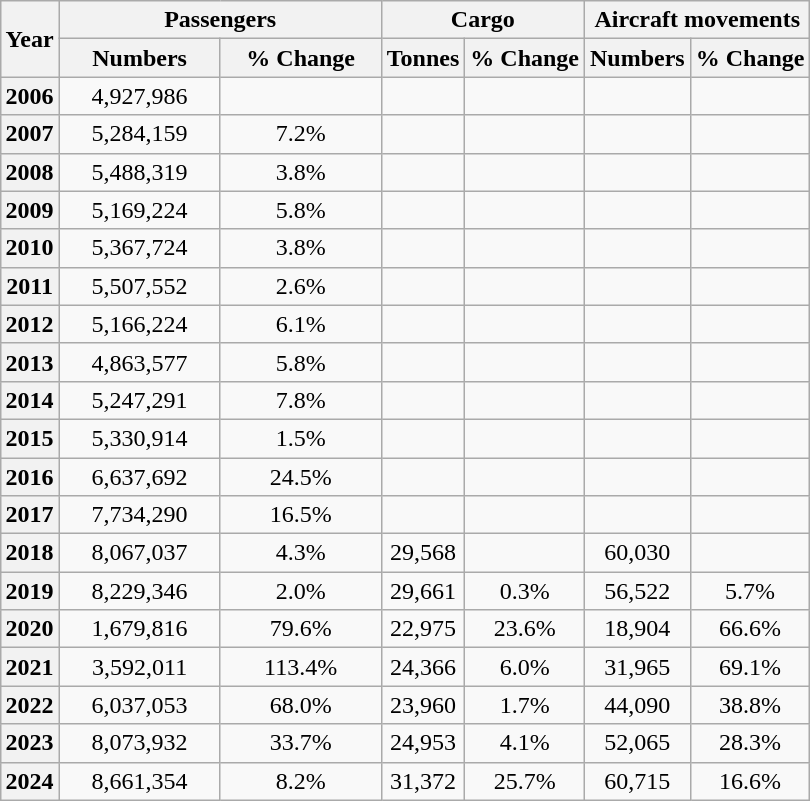<table class="wikitable" style="text-align:center; margin:auto;">
<tr>
<th rowspan="2">Year</th>
<th colspan="2">Passengers</th>
<th colspan="2">Cargo</th>
<th colspan="2">Aircraft movements</th>
</tr>
<tr>
<th style="width:100px">Numbers</th>
<th style="width:100px"><strong>% Change</strong></th>
<th>Tonnes</th>
<th><strong>% Change</strong></th>
<th>Numbers</th>
<th><strong>% Change</strong></th>
</tr>
<tr>
<th>2006</th>
<td>4,927,986</td>
<td></td>
<td></td>
<td></td>
<td></td>
<td></td>
</tr>
<tr>
<th>2007</th>
<td>5,284,159</td>
<td>7.2%</td>
<td></td>
<td></td>
<td></td>
<td></td>
</tr>
<tr>
<th>2008</th>
<td>5,488,319</td>
<td>3.8%</td>
<td></td>
<td></td>
<td></td>
<td></td>
</tr>
<tr>
<th>2009</th>
<td>5,169,224</td>
<td>5.8%</td>
<td></td>
<td></td>
<td></td>
<td></td>
</tr>
<tr>
<th>2010</th>
<td>5,367,724</td>
<td>3.8%</td>
<td></td>
<td></td>
<td></td>
<td></td>
</tr>
<tr>
<th>2011</th>
<td>5,507,552</td>
<td>2.6%</td>
<td></td>
<td></td>
<td></td>
<td></td>
</tr>
<tr>
<th>2012</th>
<td>5,166,224</td>
<td>6.1%</td>
<td></td>
<td></td>
<td></td>
<td></td>
</tr>
<tr>
<th>2013</th>
<td>4,863,577</td>
<td>5.8%</td>
<td></td>
<td></td>
<td></td>
<td></td>
</tr>
<tr>
<th>2014</th>
<td>5,247,291</td>
<td>7.8%</td>
<td></td>
<td></td>
<td></td>
<td></td>
</tr>
<tr>
<th>2015</th>
<td>5,330,914</td>
<td>1.5%</td>
<td></td>
<td></td>
<td></td>
<td></td>
</tr>
<tr>
<th>2016</th>
<td>6,637,692</td>
<td>24.5%</td>
<td></td>
<td></td>
<td></td>
<td></td>
</tr>
<tr>
<th>2017</th>
<td>7,734,290</td>
<td>16.5%</td>
<td></td>
<td></td>
<td></td>
<td></td>
</tr>
<tr>
<th>2018</th>
<td>8,067,037</td>
<td>4.3%</td>
<td>29,568</td>
<td></td>
<td>60,030</td>
<td></td>
</tr>
<tr>
<th>2019</th>
<td>8,229,346</td>
<td>2.0%</td>
<td>29,661</td>
<td>0.3%</td>
<td>56,522</td>
<td>5.7%</td>
</tr>
<tr>
<th>2020</th>
<td>1,679,816</td>
<td>79.6%</td>
<td>22,975</td>
<td>23.6%</td>
<td>18,904</td>
<td>66.6%</td>
</tr>
<tr>
<th>2021</th>
<td>3,592,011</td>
<td>113.4%</td>
<td>24,366</td>
<td>6.0%</td>
<td>31,965</td>
<td>69.1%</td>
</tr>
<tr>
<th>2022</th>
<td>6,037,053</td>
<td>68.0%</td>
<td>23,960</td>
<td>1.7%</td>
<td>44,090</td>
<td>38.8%</td>
</tr>
<tr>
<th>2023</th>
<td>8,073,932</td>
<td>33.7%</td>
<td>24,953</td>
<td>4.1%</td>
<td>52,065</td>
<td>28.3%</td>
</tr>
<tr>
<th>2024</th>
<td>8,661,354</td>
<td>8.2%</td>
<td>31,372</td>
<td>25.7%</td>
<td>60,715</td>
<td>16.6%</td>
</tr>
</table>
